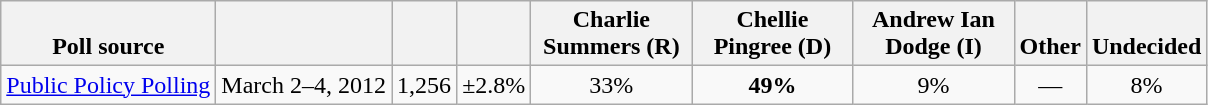<table class="wikitable" style="text-align:center">
<tr valign= bottom>
<th>Poll source</th>
<th></th>
<th></th>
<th></th>
<th style="width:100px;">Charlie<br>Summers (R)</th>
<th style="width:100px;">Chellie<br>Pingree (D)</th>
<th style="width:100px;">Andrew Ian<br>Dodge (I)</th>
<th>Other</th>
<th>Undecided</th>
</tr>
<tr>
<td align=left><a href='#'>Public Policy Polling</a></td>
<td>March 2–4, 2012</td>
<td>1,256</td>
<td>±2.8%</td>
<td>33%</td>
<td><strong>49%</strong></td>
<td>9%</td>
<td>—</td>
<td>8%</td>
</tr>
</table>
